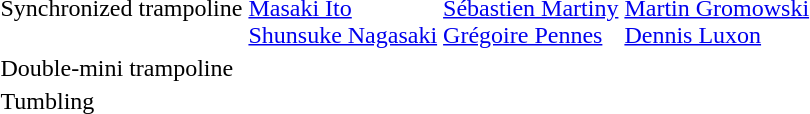<table>
<tr>
<td>Synchronized trampoline<br></td>
<td><br><a href='#'>Masaki Ito</a><br><a href='#'>Shunsuke Nagasaki</a></td>
<td><br><a href='#'>Sébastien Martiny</a><br><a href='#'>Grégoire Pennes</a></td>
<td><br><a href='#'>Martin Gromowski</a><br><a href='#'>Dennis Luxon</a></td>
</tr>
<tr>
<td>Double-mini trampoline<br></td>
<td></td>
<td></td>
<td></td>
</tr>
<tr>
<td>Tumbling<br></td>
<td></td>
<td></td>
<td></td>
</tr>
</table>
